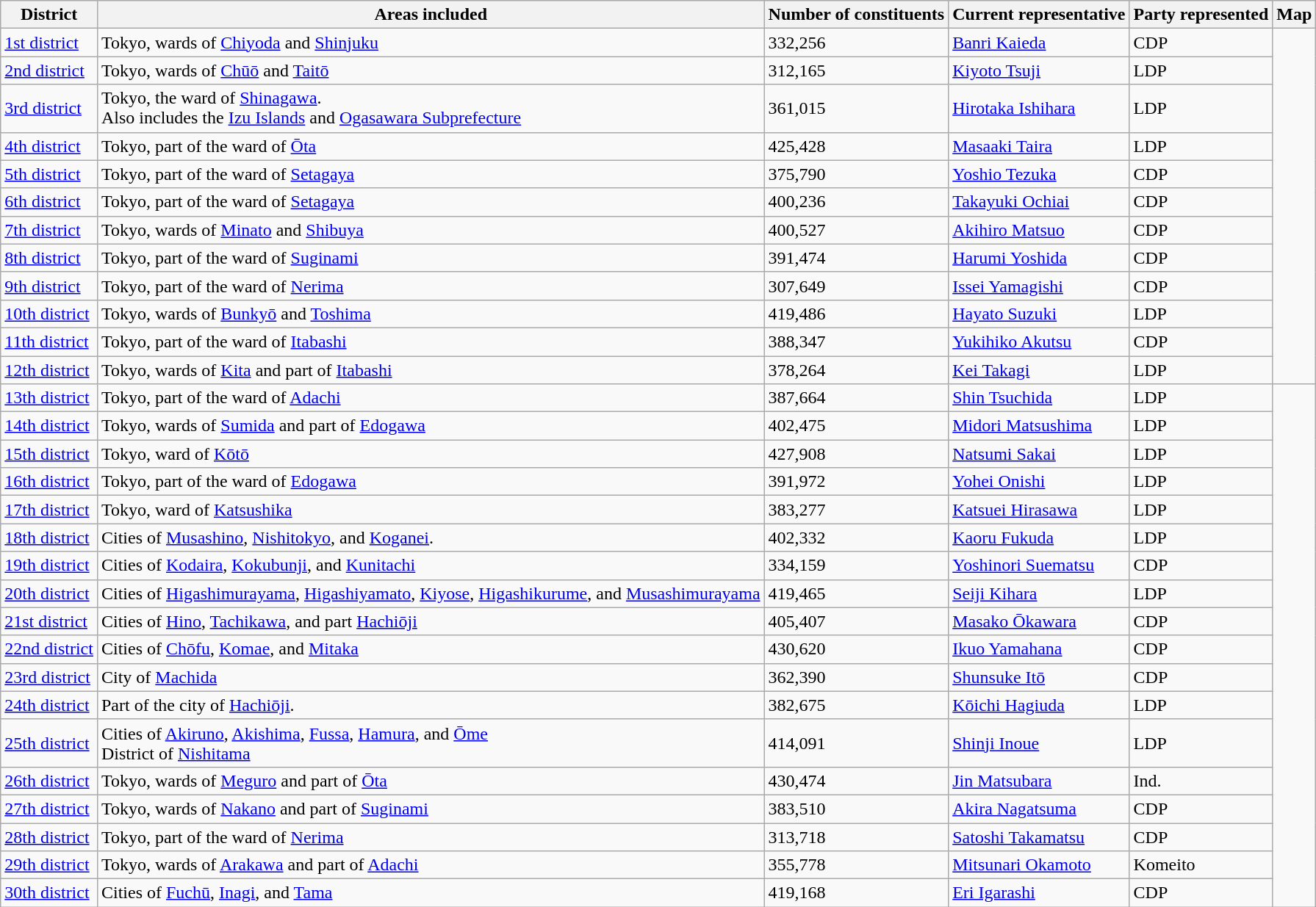<table class="wikitable">
<tr>
<th>District</th>
<th>Areas included</th>
<th>Number of constituents</th>
<th>Current representative</th>
<th>Party represented</th>
<th>Map</th>
</tr>
<tr>
<td><a href='#'>1st district</a></td>
<td>Tokyo, wards of <a href='#'>Chiyoda</a> and <a href='#'>Shinjuku</a></td>
<td>332,256</td>
<td><a href='#'>Banri Kaieda</a></td>
<td>CDP</td>
<td rowspan="12"></td>
</tr>
<tr>
<td><a href='#'>2nd district</a></td>
<td>Tokyo, wards of <a href='#'>Chūō</a> and <a href='#'>Taitō</a></td>
<td>312,165</td>
<td><a href='#'>Kiyoto Tsuji</a></td>
<td>LDP</td>
</tr>
<tr>
<td><a href='#'>3rd district</a></td>
<td>Tokyo, the ward of <a href='#'>Shinagawa</a>.<br>Also includes the <a href='#'>Izu Islands</a> and <a href='#'>Ogasawara Subprefecture</a></td>
<td>361,015</td>
<td><a href='#'>Hirotaka Ishihara</a></td>
<td>LDP</td>
</tr>
<tr>
<td><a href='#'>4th district</a></td>
<td>Tokyo, part of the ward of <a href='#'>Ōta</a></td>
<td>425,428</td>
<td><a href='#'>Masaaki Taira</a></td>
<td>LDP</td>
</tr>
<tr>
<td><a href='#'>5th district</a></td>
<td>Tokyo, part of the ward of <a href='#'>Setagaya</a></td>
<td>375,790</td>
<td><a href='#'>Yoshio Tezuka</a></td>
<td>CDP</td>
</tr>
<tr>
<td><a href='#'>6th district</a></td>
<td>Tokyo, part of the ward of <a href='#'>Setagaya</a></td>
<td>400,236</td>
<td><a href='#'>Takayuki Ochiai</a></td>
<td>CDP</td>
</tr>
<tr>
<td><a href='#'>7th district</a></td>
<td>Tokyo, wards of <a href='#'>Minato</a> and <a href='#'>Shibuya</a></td>
<td>400,527</td>
<td><a href='#'>Akihiro Matsuo</a></td>
<td>CDP</td>
</tr>
<tr>
<td><a href='#'>8th district</a></td>
<td>Tokyo, part of the ward of <a href='#'>Suginami</a></td>
<td>391,474</td>
<td><a href='#'>Harumi Yoshida</a></td>
<td>CDP</td>
</tr>
<tr>
<td><a href='#'>9th district</a></td>
<td>Tokyo, part of the ward of <a href='#'>Nerima</a></td>
<td>307,649</td>
<td><a href='#'>Issei Yamagishi</a></td>
<td>CDP</td>
</tr>
<tr>
<td><a href='#'>10th district</a></td>
<td>Tokyo, wards of <a href='#'>Bunkyō</a> and <a href='#'>Toshima</a></td>
<td>419,486</td>
<td><a href='#'>Hayato Suzuki</a></td>
<td>LDP</td>
</tr>
<tr>
<td><a href='#'>11th district</a></td>
<td>Tokyo, part of the ward of <a href='#'>Itabashi</a></td>
<td>388,347</td>
<td><a href='#'>Yukihiko Akutsu</a></td>
<td>CDP</td>
</tr>
<tr>
<td><a href='#'>12th district</a></td>
<td>Tokyo, wards of <a href='#'>Kita</a> and part of <a href='#'>Itabashi</a></td>
<td>378,264</td>
<td><a href='#'>Kei Takagi</a></td>
<td>LDP</td>
</tr>
<tr>
<td><a href='#'>13th district</a></td>
<td>Tokyo, part of the ward of <a href='#'>Adachi</a></td>
<td>387,664</td>
<td><a href='#'>Shin Tsuchida</a></td>
<td>LDP</td>
<td rowspan="18"></td>
</tr>
<tr>
<td><a href='#'>14th district</a></td>
<td>Tokyo, wards of <a href='#'>Sumida</a> and part of <a href='#'>Edogawa</a></td>
<td>402,475</td>
<td><a href='#'>Midori Matsushima</a></td>
<td>LDP</td>
</tr>
<tr>
<td><a href='#'>15th district</a></td>
<td>Tokyo, ward of <a href='#'>Kōtō</a></td>
<td>427,908</td>
<td><a href='#'>Natsumi Sakai</a></td>
<td>LDP</td>
</tr>
<tr>
<td><a href='#'>16th district</a></td>
<td>Tokyo, part of the ward of <a href='#'>Edogawa</a></td>
<td>391,972</td>
<td><a href='#'>Yohei Onishi</a></td>
<td>LDP</td>
</tr>
<tr>
<td><a href='#'>17th district</a></td>
<td>Tokyo, ward of <a href='#'>Katsushika</a></td>
<td>383,277</td>
<td><a href='#'>Katsuei Hirasawa</a></td>
<td>LDP</td>
</tr>
<tr>
<td><a href='#'>18th district</a></td>
<td>Cities of <a href='#'>Musashino</a>, <a href='#'>Nishitokyo</a>, and <a href='#'>Koganei</a>.</td>
<td>402,332</td>
<td><a href='#'>Kaoru Fukuda</a></td>
<td>LDP</td>
</tr>
<tr>
<td><a href='#'>19th district</a></td>
<td>Cities of <a href='#'>Kodaira</a>, <a href='#'>Kokubunji</a>, and <a href='#'>Kunitachi</a></td>
<td>334,159</td>
<td><a href='#'>Yoshinori Suematsu</a></td>
<td>CDP</td>
</tr>
<tr>
<td><a href='#'>20th district</a></td>
<td>Cities of <a href='#'>Higashimurayama</a>, <a href='#'>Higashiyamato</a>, <a href='#'>Kiyose</a>, <a href='#'>Higashikurume</a>, and <a href='#'>Musashimurayama</a></td>
<td>419,465</td>
<td><a href='#'>Seiji Kihara</a></td>
<td>LDP</td>
</tr>
<tr>
<td><a href='#'>21st district</a></td>
<td>Cities of <a href='#'>Hino</a>, <a href='#'>Tachikawa</a>, and part <a href='#'>Hachiōji</a></td>
<td>405,407</td>
<td><a href='#'>Masako Ōkawara</a></td>
<td>CDP</td>
</tr>
<tr>
<td><a href='#'>22nd district</a></td>
<td>Cities of <a href='#'>Chōfu</a>, <a href='#'>Komae</a>, and <a href='#'>Mitaka</a></td>
<td>430,620</td>
<td><a href='#'>Ikuo Yamahana</a></td>
<td>CDP</td>
</tr>
<tr>
<td><a href='#'>23rd district</a></td>
<td>City of <a href='#'>Machida</a></td>
<td>362,390</td>
<td><a href='#'>Shunsuke Itō</a></td>
<td>CDP</td>
</tr>
<tr>
<td><a href='#'>24th district</a></td>
<td>Part of the city of <a href='#'>Hachiōji</a>.</td>
<td>382,675</td>
<td><a href='#'>Kōichi Hagiuda</a></td>
<td>LDP</td>
</tr>
<tr>
<td><a href='#'>25th district</a></td>
<td>Cities of <a href='#'>Akiruno</a>, <a href='#'>Akishima</a>, <a href='#'>Fussa</a>, <a href='#'>Hamura</a>, and <a href='#'>Ōme</a><br>District of <a href='#'>Nishitama</a></td>
<td>414,091</td>
<td><a href='#'>Shinji Inoue</a></td>
<td>LDP</td>
</tr>
<tr>
<td><a href='#'>26th district</a></td>
<td>Tokyo, wards of <a href='#'>Meguro</a> and part of <a href='#'>Ōta</a></td>
<td>430,474</td>
<td><a href='#'>Jin Matsubara</a></td>
<td>Ind.</td>
</tr>
<tr>
<td><a href='#'>27th district</a></td>
<td>Tokyo, wards of <a href='#'>Nakano</a> and part of <a href='#'>Suginami</a></td>
<td>383,510</td>
<td><a href='#'>Akira Nagatsuma</a></td>
<td>CDP</td>
</tr>
<tr>
<td><a href='#'>28th district</a></td>
<td>Tokyo, part of the ward of <a href='#'>Nerima</a></td>
<td>313,718</td>
<td><a href='#'>Satoshi Takamatsu</a></td>
<td>CDP</td>
</tr>
<tr>
<td><a href='#'>29th district</a></td>
<td>Tokyo, wards of <a href='#'>Arakawa</a> and part of <a href='#'>Adachi</a></td>
<td>355,778</td>
<td><a href='#'>Mitsunari Okamoto</a></td>
<td>Komeito</td>
</tr>
<tr>
<td><a href='#'>30th district</a></td>
<td>Cities of <a href='#'>Fuchū</a>, <a href='#'>Inagi</a>, and <a href='#'>Tama</a></td>
<td>419,168</td>
<td><a href='#'>Eri Igarashi</a></td>
<td>CDP</td>
</tr>
</table>
